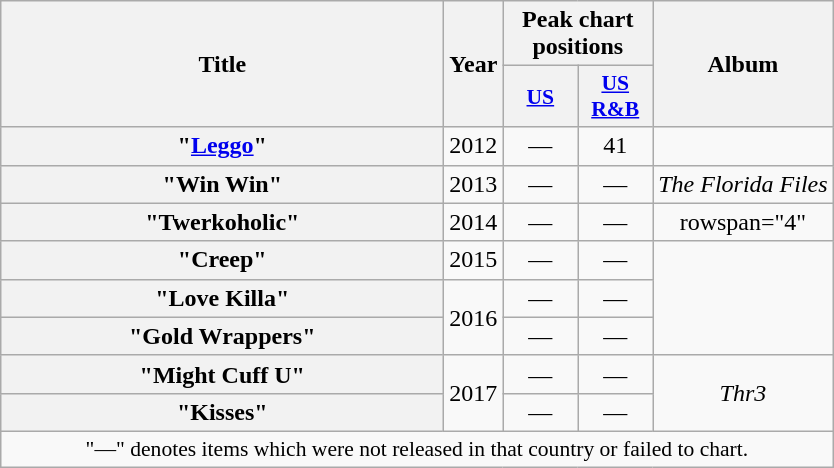<table class="wikitable plainrowheaders" style="text-align:center;">
<tr>
<th scope="col" rowspan="2" style="width:18em;">Title</th>
<th scope="col" rowspan="2">Year</th>
<th scope="col" colspan="2">Peak chart positions</th>
<th scope="col" rowspan="2">Album</th>
</tr>
<tr>
<th scope="col" style="width:3em;font-size:90%;"><a href='#'>US</a><br></th>
<th scope="col" style="width:3em;font-size:90%;"><a href='#'>US R&B</a><br></th>
</tr>
<tr>
<th scope="row">"<a href='#'>Leggo</a>"<br> </th>
<td>2012</td>
<td>—</td>
<td>41</td>
<td></td>
</tr>
<tr>
<th scope="row">"Win Win"<br> </th>
<td>2013</td>
<td>—</td>
<td>—</td>
<td><em>The Florida Files</em></td>
</tr>
<tr>
<th scope="row">"Twerkoholic"</th>
<td>2014</td>
<td>—</td>
<td>—</td>
<td>rowspan="4" </td>
</tr>
<tr>
<th scope="row">"Creep"<br> </th>
<td>2015</td>
<td>—</td>
<td>—</td>
</tr>
<tr>
<th scope="row">"Love Killa"</th>
<td rowspan="2">2016</td>
<td>—</td>
<td>—</td>
</tr>
<tr>
<th scope="row">"Gold Wrappers"<br> </th>
<td>—</td>
<td>—</td>
</tr>
<tr>
<th scope="row">"Might Cuff U"</th>
<td rowspan="2">2017</td>
<td>—</td>
<td>—</td>
<td rowspan="2"><em>Thr3</em></td>
</tr>
<tr>
<th scope="row">"Kisses"</th>
<td>—</td>
<td>—</td>
</tr>
<tr>
<td colspan="16" style="font-size:90%">"—" denotes items which were not released in that country or failed to chart.</td>
</tr>
</table>
